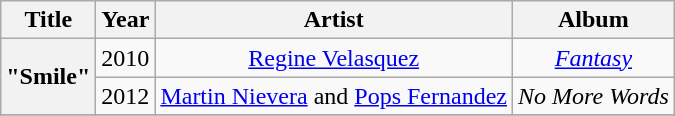<table class="wikitable sortable plainrowheaders" style="text-align:center;">
<tr>
<th scope="col">Title</th>
<th scope="col">Year</th>
<th scope="col">Artist</th>
<th scope="col">Album</th>
</tr>
<tr>
<th scope="row" rowspan="2">"Smile"</th>
<td>2010</td>
<td><a href='#'>Regine Velasquez</a></td>
<td><em><a href='#'>Fantasy</a></em></td>
</tr>
<tr>
<td>2012</td>
<td><a href='#'>Martin Nievera</a> and <a href='#'>Pops Fernandez</a></td>
<td><em>No More Words</em></td>
</tr>
<tr>
</tr>
</table>
